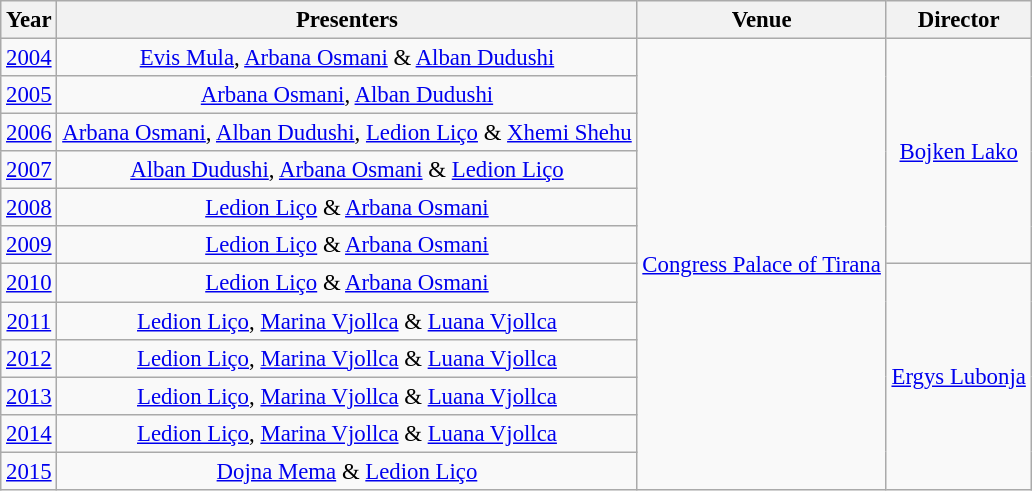<table class="wikitable" style="font-size: 95%;">
<tr>
<th>Year</th>
<th>Presenters</th>
<th>Venue</th>
<th>Director</th>
</tr>
<tr align="center">
<td><a href='#'>2004</a></td>
<td><a href='#'>Evis Mula</a>, <a href='#'>Arbana Osmani</a> & <a href='#'>Alban Dudushi</a></td>
<td rowspan="12"><a href='#'>Congress Palace of Tirana</a></td>
<td rowspan="6"><a href='#'>Bojken Lako</a></td>
</tr>
<tr align="center">
<td><a href='#'>2005</a></td>
<td><a href='#'>Arbana Osmani</a>, <a href='#'>Alban Dudushi</a></td>
</tr>
<tr align="center">
<td><a href='#'>2006</a></td>
<td><a href='#'>Arbana Osmani</a>, <a href='#'>Alban Dudushi</a>, <a href='#'>Ledion Liço</a> & <a href='#'>Xhemi Shehu</a></td>
</tr>
<tr align="center">
<td><a href='#'>2007</a></td>
<td><a href='#'>Alban Dudushi</a>, <a href='#'>Arbana Osmani</a> & <a href='#'>Ledion Liço</a></td>
</tr>
<tr align="center">
<td><a href='#'>2008</a></td>
<td><a href='#'>Ledion Liço</a> & <a href='#'>Arbana Osmani</a></td>
</tr>
<tr align="center">
<td><a href='#'>2009</a></td>
<td><a href='#'>Ledion Liço</a> & <a href='#'>Arbana Osmani</a></td>
</tr>
<tr align="center">
<td><a href='#'>2010</a></td>
<td><a href='#'>Ledion Liço</a> & <a href='#'>Arbana Osmani</a></td>
<td rowspan="6"><a href='#'>Ergys Lubonja</a></td>
</tr>
<tr align="center">
<td><a href='#'>2011</a></td>
<td><a href='#'>Ledion Liço</a>, <a href='#'>Marina Vjollca</a> & <a href='#'>Luana Vjollca</a></td>
</tr>
<tr align="center">
<td><a href='#'>2012</a></td>
<td><a href='#'>Ledion Liço</a>, <a href='#'>Marina Vjollca</a> & <a href='#'>Luana Vjollca</a></td>
</tr>
<tr align="center">
<td><a href='#'>2013</a></td>
<td><a href='#'>Ledion Liço</a>, <a href='#'>Marina Vjollca</a> & <a href='#'>Luana Vjollca</a></td>
</tr>
<tr align="center">
<td><a href='#'>2014</a></td>
<td><a href='#'>Ledion Liço</a>, <a href='#'>Marina Vjollca</a> & <a href='#'>Luana Vjollca</a></td>
</tr>
<tr align="center">
<td><a href='#'>2015</a></td>
<td><a href='#'>Dojna Mema</a> & <a href='#'>Ledion Liço</a></td>
</tr>
</table>
